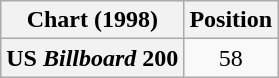<table class="wikitable plainrowheaders" style="text-align:center;">
<tr>
<th scope="col">Chart (1998)</th>
<th scope="col">Position</th>
</tr>
<tr>
<th scope="row">US <em>Billboard</em> 200</th>
<td>58</td>
</tr>
</table>
